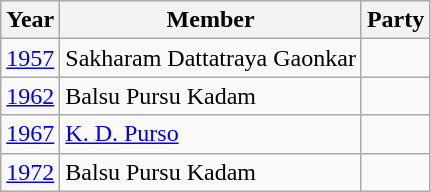<table class="wikitable sortable">
<tr>
<th>Year</th>
<th>Member</th>
<th colspan="2">Party</th>
</tr>
<tr>
<td><a href='#'>1957</a></td>
<td>Sakharam Dattatraya Gaonkar</td>
<td></td>
</tr>
<tr>
<td><a href='#'>1962</a></td>
<td>Balsu Pursu Kadam</td>
<td></td>
</tr>
<tr>
<td><a href='#'>1967</a></td>
<td><a href='#'>K. D. Purso</a></td>
<td></td>
</tr>
<tr>
<td><a href='#'>1972</a></td>
<td>Balsu Pursu Kadam</td>
<td></td>
</tr>
</table>
